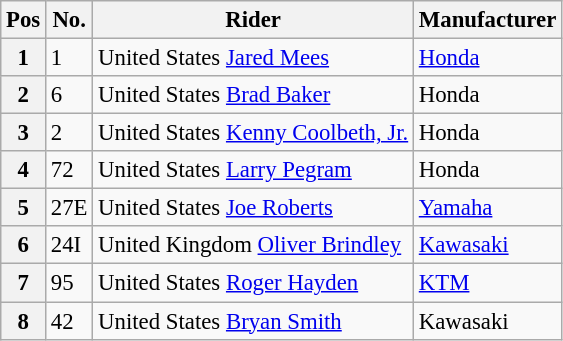<table class="wikitable" style="font-size:95%">
<tr>
<th>Pos</th>
<th>No.</th>
<th>Rider</th>
<th>Manufacturer</th>
</tr>
<tr>
<th>1</th>
<td>1</td>
<td>United States <a href='#'>Jared Mees</a></td>
<td><a href='#'>Honda</a></td>
</tr>
<tr>
<th>2</th>
<td>6</td>
<td>United States <a href='#'>Brad Baker</a></td>
<td>Honda</td>
</tr>
<tr>
<th>3</th>
<td>2</td>
<td>United States <a href='#'>Kenny Coolbeth, Jr.</a></td>
<td>Honda</td>
</tr>
<tr>
<th>4</th>
<td>72</td>
<td>United States <a href='#'>Larry Pegram</a></td>
<td>Honda</td>
</tr>
<tr>
<th>5</th>
<td>27E</td>
<td>United States <a href='#'>Joe Roberts</a></td>
<td><a href='#'>Yamaha</a></td>
</tr>
<tr>
<th>6</th>
<td>24I</td>
<td>United Kingdom <a href='#'>Oliver Brindley</a></td>
<td><a href='#'>Kawasaki</a></td>
</tr>
<tr>
<th>7</th>
<td>95</td>
<td>United States <a href='#'>Roger Hayden</a></td>
<td><a href='#'>KTM</a></td>
</tr>
<tr>
<th>8</th>
<td>42</td>
<td>United States <a href='#'>Bryan Smith</a></td>
<td>Kawasaki</td>
</tr>
</table>
